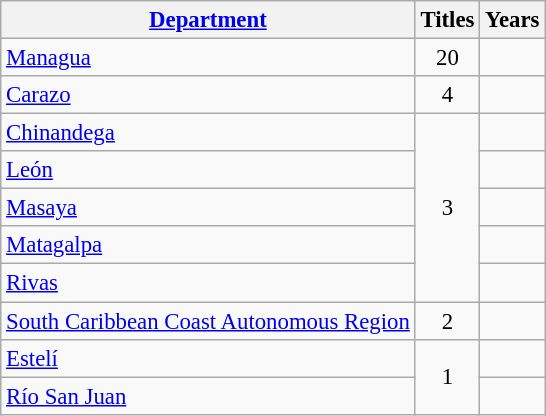<table class="wikitable sortable" style="font-size: 95%">
<tr>
<th><a href='#'>Department</a></th>
<th>Titles</th>
<th>Years</th>
</tr>
<tr>
<td><a href='#'>Managua</a></td>
<td style="text-align:center;">20</td>
<td></td>
</tr>
<tr>
<td><a href='#'>Carazo</a></td>
<td rowspan="1" style="text-align:center;">4</td>
<td></td>
</tr>
<tr>
<td><a href='#'>Chinandega</a></td>
<td rowspan="5" style="text-align:center;">3</td>
<td></td>
</tr>
<tr>
<td><a href='#'>León</a></td>
<td></td>
</tr>
<tr>
<td><a href='#'>Masaya</a></td>
<td></td>
</tr>
<tr>
<td><a href='#'>Matagalpa</a></td>
<td></td>
</tr>
<tr>
<td><a href='#'>Rivas</a></td>
<td></td>
</tr>
<tr>
<td><a href='#'>South Caribbean Coast Autonomous Region</a></td>
<td rowspan="1" style="text-align:center;">2</td>
<td></td>
</tr>
<tr>
<td><a href='#'>Estelí</a></td>
<td rowspan="2" style="text-align:center;">1</td>
<td></td>
</tr>
<tr>
<td><a href='#'>Río San Juan</a></td>
<td></td>
</tr>
</table>
